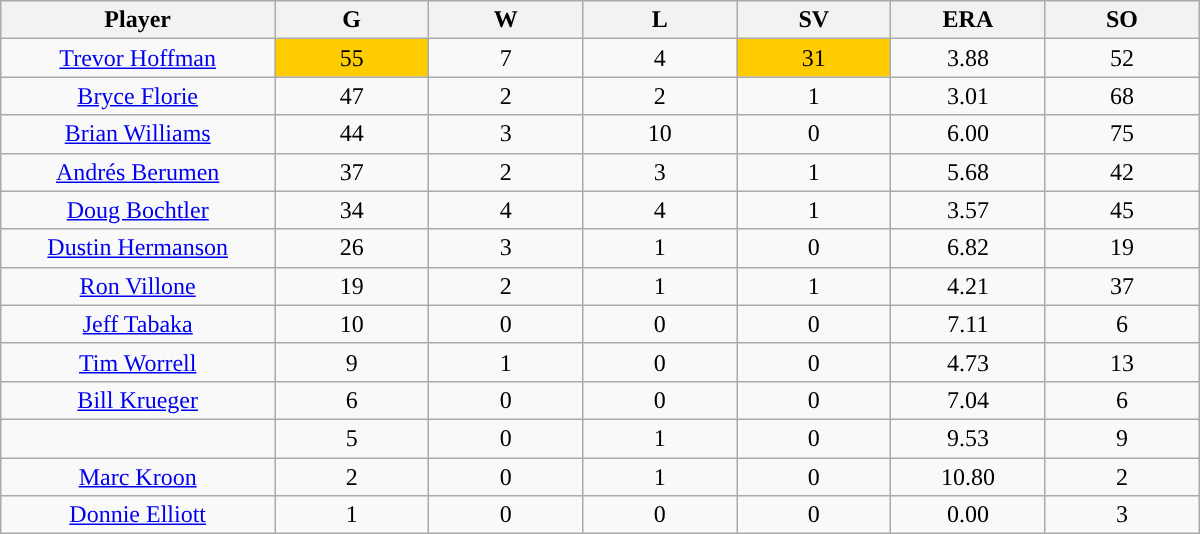<table class="wikitable sortable">
<tr>
<th bgcolor="#DDDDFF" width="16%">Player</th>
<th bgcolor="#DDDDFF" width="9%">G</th>
<th bgcolor="#DDDDFF" width="9%">W</th>
<th bgcolor="#DDDDFF" width="9%">L</th>
<th bgcolor="#DDDDFF" width="9%">SV</th>
<th bgcolor="#DDDDFF" width="9%">ERA</th>
<th bgcolor="#DDDDFF" width="9%">SO</th>
</tr>
<tr align="center">
<td><a href='#'>Trevor Hoffman</a></td>
<td style="background:#fc0;">55</td>
<td>7</td>
<td>4</td>
<td style="background:#fc0;">31</td>
<td>3.88</td>
<td>52</td>
</tr>
<tr align=center>
<td><a href='#'>Bryce Florie</a></td>
<td>47</td>
<td>2</td>
<td>2</td>
<td>1</td>
<td>3.01</td>
<td>68</td>
</tr>
<tr align=center>
<td><a href='#'>Brian Williams</a></td>
<td>44</td>
<td>3</td>
<td>10</td>
<td>0</td>
<td>6.00</td>
<td>75</td>
</tr>
<tr align=center>
<td><a href='#'>Andrés Berumen</a></td>
<td>37</td>
<td>2</td>
<td>3</td>
<td>1</td>
<td>5.68</td>
<td>42</td>
</tr>
<tr align=center>
<td><a href='#'>Doug Bochtler</a></td>
<td>34</td>
<td>4</td>
<td>4</td>
<td>1</td>
<td>3.57</td>
<td>45</td>
</tr>
<tr align=center>
<td><a href='#'>Dustin Hermanson</a></td>
<td>26</td>
<td>3</td>
<td>1</td>
<td>0</td>
<td>6.82</td>
<td>19</td>
</tr>
<tr align=center>
<td><a href='#'>Ron Villone</a></td>
<td>19</td>
<td>2</td>
<td>1</td>
<td>1</td>
<td>4.21</td>
<td>37</td>
</tr>
<tr align=center>
<td><a href='#'>Jeff Tabaka</a></td>
<td>10</td>
<td>0</td>
<td>0</td>
<td>0</td>
<td>7.11</td>
<td>6</td>
</tr>
<tr align=center>
<td><a href='#'>Tim Worrell</a></td>
<td>9</td>
<td>1</td>
<td>0</td>
<td>0</td>
<td>4.73</td>
<td>13</td>
</tr>
<tr align=center>
<td><a href='#'>Bill Krueger</a></td>
<td>6</td>
<td>0</td>
<td>0</td>
<td>0</td>
<td>7.04</td>
<td>6</td>
</tr>
<tr align=center>
<td></td>
<td>5</td>
<td>0</td>
<td>1</td>
<td>0</td>
<td>9.53</td>
<td>9</td>
</tr>
<tr align="center">
<td><a href='#'>Marc Kroon</a></td>
<td>2</td>
<td>0</td>
<td>1</td>
<td>0</td>
<td>10.80</td>
<td>2</td>
</tr>
<tr align=center>
<td><a href='#'>Donnie Elliott</a></td>
<td>1</td>
<td>0</td>
<td>0</td>
<td>0</td>
<td>0.00</td>
<td>3</td>
</tr>
</table>
